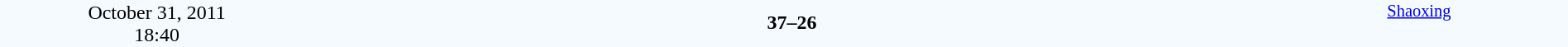<table style="width: 100%; background:#F5FAFF;" cellspacing="0">
<tr>
<td align=center rowspan=3 width=20%>October 31, 2011<br>18:40</td>
</tr>
<tr>
<td width=24% align=right><strong></strong></td>
<td align=center width=13%><strong>37–26</strong></td>
<td width=24%></td>
<td style=font-size:85% rowspan=3 valign=top align=center><a href='#'>Shaoxing</a></td>
</tr>
<tr style=font-size:85%>
<td align=right></td>
<td align=center></td>
<td></td>
</tr>
</table>
